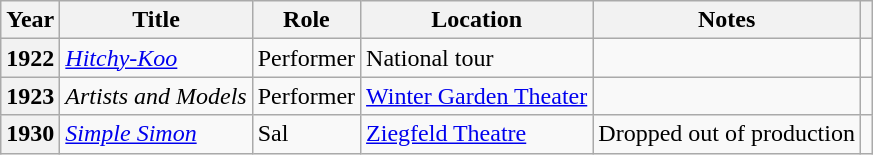<table class="wikitable plainrowheaders sortable" style="margin-right: 0;">
<tr>
<th scope="col">Year</th>
<th scope="col">Title</th>
<th scope="col">Role</th>
<th scope="col">Location</th>
<th scope="col" class="unsortable">Notes</th>
<th scope="col" class="unsortable"></th>
</tr>
<tr>
<th scope="row">1922</th>
<td><em><a href='#'>Hitchy-Koo</a></em></td>
<td>Performer</td>
<td>National tour</td>
<td></td>
<td style="text-align:center;"></td>
</tr>
<tr>
<th scope="row">1923</th>
<td><em>Artists and Models</em></td>
<td>Performer</td>
<td><a href='#'>Winter Garden Theater</a> </td>
<td></td>
<td style="text-align:center;"></td>
</tr>
<tr>
<th scope="row">1930</th>
<td><em><a href='#'>Simple Simon</a></em></td>
<td>Sal</td>
<td><a href='#'>Ziegfeld Theatre</a> </td>
<td>Dropped out of production</td>
<td style="text-align:center;"></td>
</tr>
</table>
